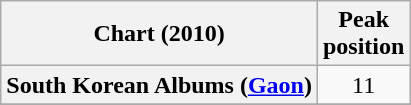<table class="wikitable plainrowheaders" style="text-align:center;">
<tr>
<th>Chart (2010)</th>
<th>Peak<br>position</th>
</tr>
<tr>
<th scope="row">South Korean Albums (<a href='#'>Gaon</a>)</th>
<td>11</td>
</tr>
<tr>
</tr>
</table>
